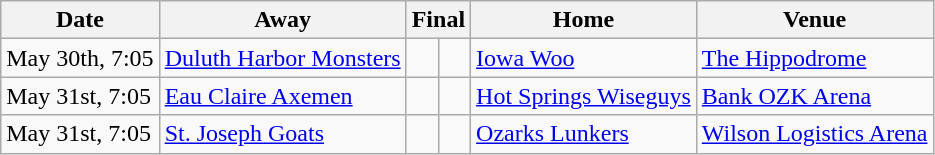<table class="wikitable">
<tr>
<th>Date</th>
<th>Away</th>
<th colspan="2">Final</th>
<th>Home</th>
<th>Venue</th>
</tr>
<tr>
<td>May 30th, 7:05</td>
<td><a href='#'>Duluth Harbor Monsters</a></td>
<td></td>
<td></td>
<td><a href='#'>Iowa Woo</a></td>
<td><a href='#'>The Hippodrome</a></td>
</tr>
<tr>
<td>May 31st, 7:05</td>
<td><a href='#'>Eau Claire Axemen</a></td>
<td></td>
<td></td>
<td><a href='#'>Hot Springs Wiseguys</a></td>
<td><a href='#'>Bank OZK Arena</a></td>
</tr>
<tr>
<td>May 31st, 7:05</td>
<td><a href='#'>St. Joseph Goats</a></td>
<td></td>
<td></td>
<td><a href='#'>Ozarks Lunkers</a></td>
<td><a href='#'>Wilson Logistics Arena</a></td>
</tr>
</table>
